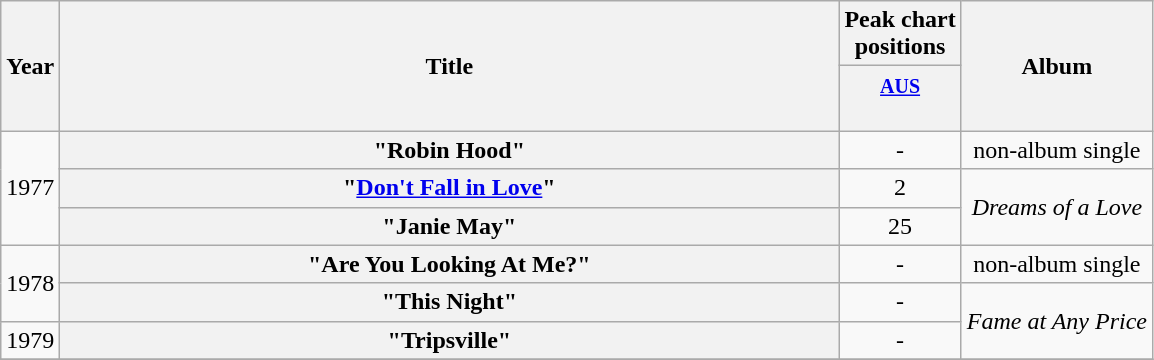<table class="wikitable plainrowheaders" style="text-align:center;" border="1">
<tr>
<th scope="col" rowspan="2">Year</th>
<th scope="col" rowspan="2" style="width:32em;">Title</th>
<th scope="col" colspan="1">Peak chart<br>positions</th>
<th scope="col" rowspan="2">Album</th>
</tr>
<tr>
<th scope="col" style="text-align:center;"><small><a href='#'>AUS</a><br><br></small></th>
</tr>
<tr>
<td rowspan="3">1977</td>
<th scope="row">"Robin Hood"</th>
<td style="text-align:center;">-</td>
<td style="text-align:center;">non-album single</td>
</tr>
<tr>
<th scope="row">"<a href='#'>Don't Fall in Love</a>"</th>
<td style="text-align:center;">2</td>
<td rowspan="2"><em>Dreams of a Love</em></td>
</tr>
<tr>
<th scope="row">"Janie May"</th>
<td style="text-align:center;">25</td>
</tr>
<tr>
<td rowspan="2">1978</td>
<th scope="row">"Are You Looking At Me?"</th>
<td style="text-align:center;">-</td>
<td style="text-align:center;">non-album single</td>
</tr>
<tr>
<th scope="row">"This Night"</th>
<td style="text-align:center;">-</td>
<td rowspan="2"><em>Fame at Any Price</em></td>
</tr>
<tr>
<td rowspan="1">1979</td>
<th scope="row">"Tripsville"</th>
<td style="text-align:center;">-</td>
</tr>
<tr>
</tr>
</table>
